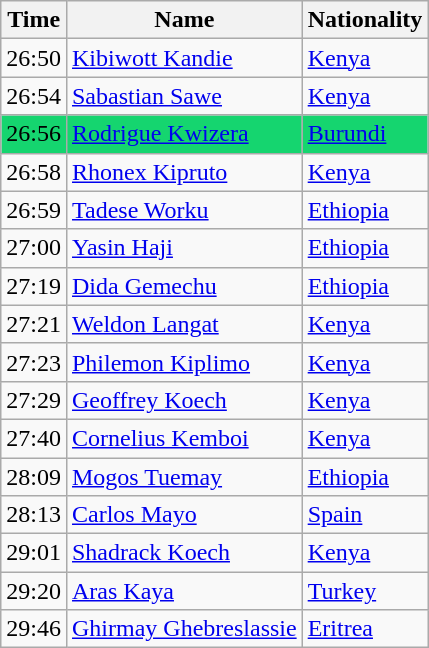<table class="wikitable mw-collapsible mw-collapsed">
<tr>
<th>Time</th>
<th>Name</th>
<th>Nationality</th>
</tr>
<tr>
<td>26:50</td>
<td><a href='#'>Kibiwott Kandie</a></td>
<td><a href='#'>Kenya</a></td>
</tr>
<tr>
<td>26:54</td>
<td><a href='#'>Sabastian Sawe</a></td>
<td><a href='#'>Kenya</a></td>
</tr>
<tr>
<td style="background:#15D56F; color:black;">26:56</td>
<td style="background:#15D56F; color:white;"><a href='#'>Rodrigue Kwizera</a></td>
<td style="background:#15D56F; color:white;"><a href='#'>Burundi</a></td>
</tr>
<tr>
<td>26:58</td>
<td><a href='#'>Rhonex Kipruto</a></td>
<td><a href='#'>Kenya</a></td>
</tr>
<tr>
<td>26:59</td>
<td><a href='#'>Tadese Worku</a></td>
<td><a href='#'>Ethiopia</a></td>
</tr>
<tr>
<td>27:00</td>
<td><a href='#'>Yasin Haji</a></td>
<td><a href='#'>Ethiopia</a></td>
</tr>
<tr>
<td>27:19</td>
<td><a href='#'>Dida Gemechu</a></td>
<td><a href='#'>Ethiopia</a></td>
</tr>
<tr>
<td>27:21</td>
<td><a href='#'>Weldon Langat</a></td>
<td><a href='#'>Kenya</a></td>
</tr>
<tr>
<td>27:23</td>
<td><a href='#'>Philemon Kiplimo</a></td>
<td><a href='#'>Kenya</a></td>
</tr>
<tr>
<td>27:29</td>
<td><a href='#'>Geoffrey Koech</a></td>
<td><a href='#'>Kenya</a></td>
</tr>
<tr>
<td>27:40</td>
<td><a href='#'>Cornelius Kemboi</a></td>
<td><a href='#'>Kenya</a></td>
</tr>
<tr>
<td>28:09</td>
<td><a href='#'>Mogos Tuemay</a></td>
<td><a href='#'>Ethiopia</a></td>
</tr>
<tr>
<td>28:13</td>
<td><a href='#'>Carlos Mayo</a></td>
<td><a href='#'>Spain</a></td>
</tr>
<tr>
<td>29:01</td>
<td><a href='#'>Shadrack Koech</a></td>
<td><a href='#'>Kenya</a></td>
</tr>
<tr>
<td>29:20</td>
<td><a href='#'>Aras Kaya</a></td>
<td><a href='#'>Turkey</a></td>
</tr>
<tr>
<td>29:46</td>
<td><a href='#'>Ghirmay Ghebreslassie</a></td>
<td><a href='#'>Eritrea</a></td>
</tr>
</table>
